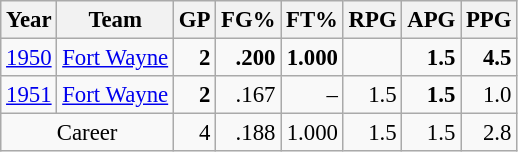<table class="wikitable sortable" style="font-size:95%; text-align:right;">
<tr>
<th>Year</th>
<th>Team</th>
<th>GP</th>
<th>FG%</th>
<th>FT%</th>
<th>RPG</th>
<th>APG</th>
<th>PPG</th>
</tr>
<tr>
<td style="text-align:left;"><a href='#'>1950</a></td>
<td style="text-align:left;"><a href='#'>Fort Wayne</a></td>
<td><strong>2</strong></td>
<td><strong>.200</strong></td>
<td><strong>1.000</strong></td>
<td></td>
<td><strong>1.5</strong></td>
<td><strong>4.5</strong></td>
</tr>
<tr>
<td style="text-align:left;"><a href='#'>1951</a></td>
<td style="text-align:left;"><a href='#'>Fort Wayne</a></td>
<td><strong>2</strong></td>
<td>.167</td>
<td>–</td>
<td>1.5</td>
<td><strong>1.5</strong></td>
<td>1.0</td>
</tr>
<tr class="sortbottom">
<td style="text-align:center;" colspan="2">Career</td>
<td>4</td>
<td>.188</td>
<td>1.000</td>
<td>1.5</td>
<td>1.5</td>
<td>2.8</td>
</tr>
</table>
